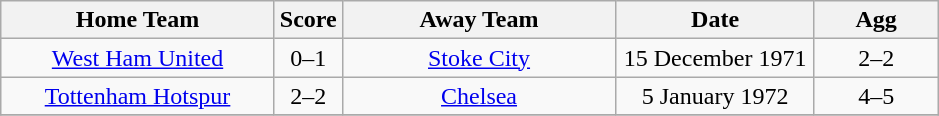<table class="wikitable" style="text-align:center;">
<tr>
<th width=175>Home Team</th>
<th width=20>Score</th>
<th width=175>Away Team</th>
<th width=125>Date</th>
<th width= 75>Agg</th>
</tr>
<tr>
<td><a href='#'>West Ham United</a></td>
<td>0–1</td>
<td><a href='#'>Stoke City</a></td>
<td>15 December 1971</td>
<td>2–2</td>
</tr>
<tr>
<td><a href='#'>Tottenham Hotspur</a></td>
<td>2–2</td>
<td><a href='#'>Chelsea</a></td>
<td>5 January 1972</td>
<td>4–5</td>
</tr>
<tr>
</tr>
</table>
